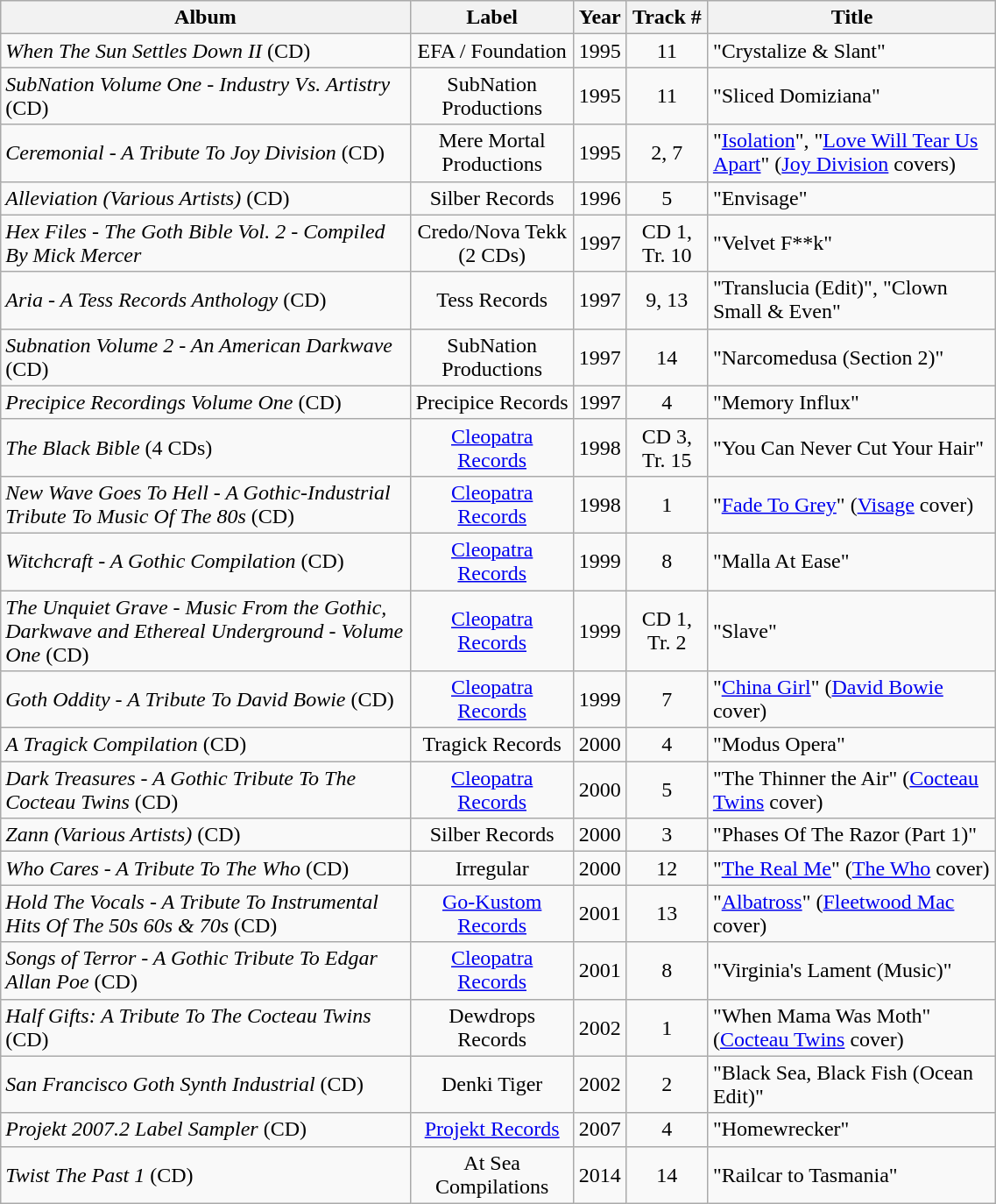<table class="wikitable" style=" text-align:center; font-size:100%;" width="60%">
<tr>
<th>Album</th>
<th>Label</th>
<th>Year</th>
<th>Track #</th>
<th>Title</th>
</tr>
<tr>
<td align=left><em>When The Sun Settles Down II</em> (CD)</td>
<td>EFA / Foundation</td>
<td>1995</td>
<td>11</td>
<td align=left>"Crystalize & Slant"</td>
</tr>
<tr>
<td align=left><em>SubNation Volume One - Industry Vs. Artistry</em> (CD)</td>
<td>SubNation Productions</td>
<td>1995</td>
<td>11</td>
<td align=left>"Sliced Domiziana"</td>
</tr>
<tr>
<td align=left><em>Ceremonial - A Tribute To Joy Division</em> (CD)</td>
<td>Mere Mortal Productions</td>
<td>1995</td>
<td>2,     7</td>
<td align=left>"<a href='#'>Isolation</a>", "<a href='#'>Love Will Tear Us Apart</a>" (<a href='#'>Joy Division</a> covers)</td>
</tr>
<tr>
<td align=left><em>Alleviation (Various Artists)</em> (CD)</td>
<td>Silber Records</td>
<td>1996</td>
<td>5</td>
<td align=left>"Envisage"</td>
</tr>
<tr>
<td align=left><em>Hex Files - The Goth Bible Vol. 2  - Compiled By Mick Mercer</em></td>
<td>Credo/Nova Tekk (2 CDs)</td>
<td>1997</td>
<td>CD 1, Tr. 10</td>
<td align=left>"Velvet F**k"</td>
</tr>
<tr>
<td align=left><em>Aria - A Tess Records Anthology</em> (CD)</td>
<td>Tess Records</td>
<td>1997</td>
<td>9,     13</td>
<td align=left>"Translucia (Edit)", "Clown Small & Even"</td>
</tr>
<tr>
<td align=left><em>Subnation Volume 2 - An American Darkwave</em> (CD)</td>
<td>SubNation Productions</td>
<td>1997</td>
<td>14</td>
<td align=left>"Narcomedusa (Section 2)"</td>
</tr>
<tr>
<td align=left><em>Precipice Recordings Volume One</em> (CD)</td>
<td>Precipice Records</td>
<td>1997</td>
<td>4</td>
<td align=left>"Memory Influx"</td>
</tr>
<tr>
<td align=left><em>The Black Bible</em> (4 CDs)</td>
<td><a href='#'>Cleopatra Records</a></td>
<td>1998</td>
<td>CD 3, Tr. 15</td>
<td align=left>"You Can Never Cut Your Hair"</td>
</tr>
<tr>
<td align=left><em>New Wave Goes To Hell - A Gothic-Industrial Tribute To Music Of The 80s</em> (CD)</td>
<td><a href='#'>Cleopatra Records</a></td>
<td>1998</td>
<td>1</td>
<td align=left>"<a href='#'>Fade To Grey</a>" (<a href='#'>Visage</a> cover)</td>
</tr>
<tr>
<td align=left><em>Witchcraft - A Gothic Compilation</em> (CD)</td>
<td><a href='#'>Cleopatra Records</a></td>
<td>1999</td>
<td>8</td>
<td align=left>"Malla At Ease"</td>
</tr>
<tr>
<td align=left><em>The Unquiet Grave - Music From the Gothic, Darkwave and Ethereal Underground - Volume One</em> (CD)</td>
<td><a href='#'>Cleopatra Records</a></td>
<td>1999</td>
<td>CD 1,       Tr. 2</td>
<td align=left>"Slave"</td>
</tr>
<tr>
<td align=left><em>Goth Oddity - A Tribute To David Bowie</em> (CD)</td>
<td><a href='#'>Cleopatra Records</a></td>
<td>1999</td>
<td>7</td>
<td align=left>"<a href='#'>China Girl</a>" (<a href='#'>David Bowie</a> cover)</td>
</tr>
<tr>
<td align=left><em>A Tragick Compilation</em> (CD)</td>
<td>Tragick Records</td>
<td>2000</td>
<td>4</td>
<td align=left>"Modus Opera"</td>
</tr>
<tr>
<td align=left><em>Dark Treasures - A Gothic Tribute To The Cocteau Twins</em> (CD)</td>
<td><a href='#'>Cleopatra Records</a></td>
<td>2000</td>
<td>5</td>
<td align=left>"The Thinner the Air" (<a href='#'>Cocteau Twins</a> cover)</td>
</tr>
<tr>
<td align=left><em>Zann (Various Artists)</em> (CD)</td>
<td>Silber Records</td>
<td>2000</td>
<td>3</td>
<td align=left>"Phases Of The Razor (Part 1)"</td>
</tr>
<tr>
<td align=left><em>Who Cares - A Tribute To The Who</em> (CD)</td>
<td>Irregular</td>
<td>2000</td>
<td>12</td>
<td align=left>"<a href='#'>The Real Me</a>" (<a href='#'>The Who</a> cover)</td>
</tr>
<tr>
<td align=left><em>Hold The Vocals - A Tribute To Instrumental Hits Of The 50s 60s & 70s</em> (CD)</td>
<td><a href='#'>Go-Kustom Records</a></td>
<td>2001</td>
<td>13</td>
<td align=left>"<a href='#'>Albatross</a>" (<a href='#'>Fleetwood Mac</a> cover)</td>
</tr>
<tr>
<td align=left><em>Songs of Terror - A Gothic Tribute To Edgar Allan Poe</em> (CD)</td>
<td><a href='#'>Cleopatra Records</a></td>
<td>2001</td>
<td>8</td>
<td align=left>"Virginia's Lament (Music)"</td>
</tr>
<tr>
<td align=left><em>Half Gifts: A Tribute To The Cocteau Twins</em> (CD)</td>
<td>Dewdrops Records</td>
<td>2002</td>
<td>1</td>
<td align=left>"When Mama Was Moth" (<a href='#'>Cocteau Twins</a> cover)</td>
</tr>
<tr>
<td align=left><em>San Francisco Goth Synth Industrial</em> (CD)</td>
<td>Denki Tiger</td>
<td>2002</td>
<td>2</td>
<td align=left>"Black Sea, Black Fish (Ocean Edit)"</td>
</tr>
<tr>
<td align=left><em>Projekt 2007.2 Label Sampler</em> (CD)</td>
<td><a href='#'>Projekt Records</a></td>
<td>2007</td>
<td>4</td>
<td align=left>"Homewrecker"</td>
</tr>
<tr>
<td align=left><em>Twist The Past 1</em> (CD)</td>
<td>At Sea Compilations</td>
<td>2014</td>
<td>14</td>
<td align=left>"Railcar to Tasmania"</td>
</tr>
</table>
